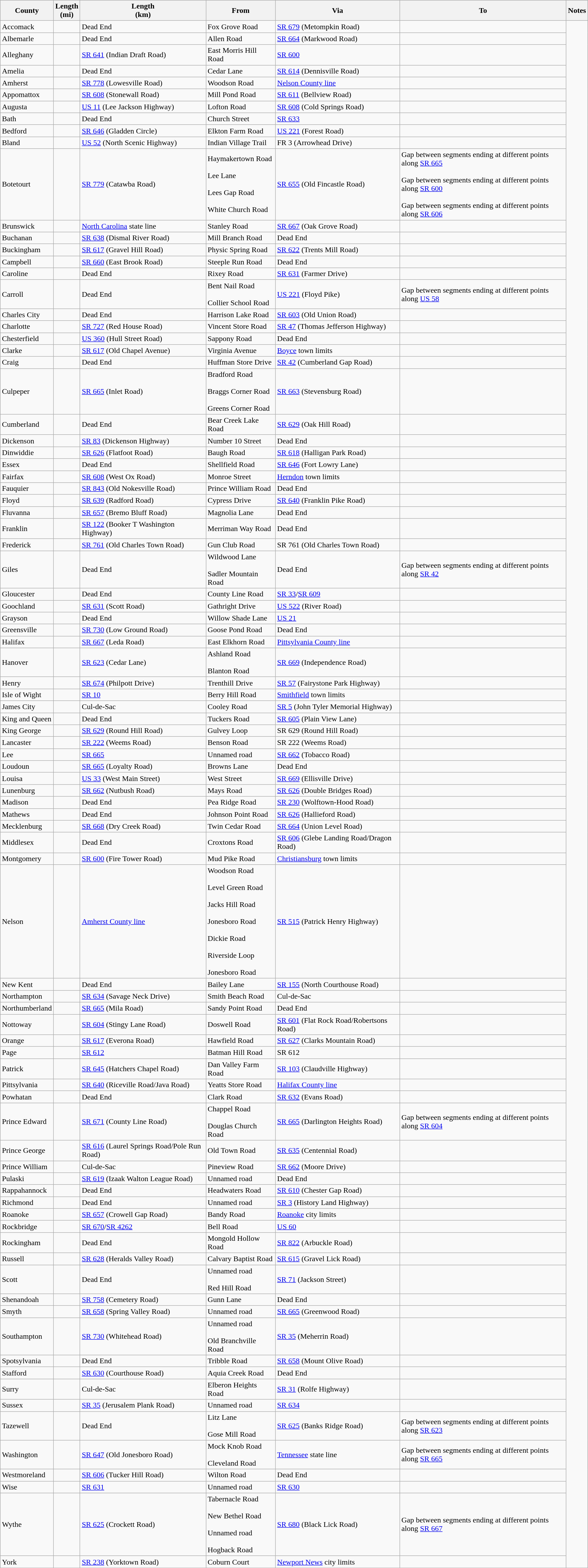<table class="wikitable sortable">
<tr>
<th>County</th>
<th>Length<br>(mi)</th>
<th>Length<br>(km)</th>
<th class="unsortable">From</th>
<th class="unsortable">Via</th>
<th class="unsortable">To</th>
<th class="unsortable">Notes</th>
</tr>
<tr>
<td id="Accomack">Accomack</td>
<td></td>
<td>Dead End</td>
<td>Fox Grove Road</td>
<td><a href='#'>SR 679</a> (Metompkin Road)</td>
<td></td>
</tr>
<tr>
<td id="Albemarle">Albemarle</td>
<td></td>
<td>Dead End</td>
<td>Allen Road</td>
<td><a href='#'>SR 664</a> (Markwood Road)</td>
<td></td>
</tr>
<tr>
<td id="Alleghany">Alleghany</td>
<td></td>
<td><a href='#'>SR 641</a> (Indian Draft Road)</td>
<td>East Morris Hill Road</td>
<td><a href='#'>SR 600</a></td>
<td></td>
</tr>
<tr>
<td id="Amelia">Amelia</td>
<td></td>
<td>Dead End</td>
<td>Cedar Lane</td>
<td><a href='#'>SR 614</a> (Dennisville Road)</td>
<td></td>
</tr>
<tr>
<td id="Amherst">Amherst</td>
<td></td>
<td><a href='#'>SR 778</a> (Lowesville Road)</td>
<td>Woodson Road</td>
<td><a href='#'>Nelson County line</a></td>
<td></td>
</tr>
<tr>
<td id="Appomattox">Appomattox</td>
<td></td>
<td><a href='#'>SR 608</a> (Stonewall Road)</td>
<td>Mill Pond Road</td>
<td><a href='#'>SR 611</a> (Bellview Road)</td>
<td><br></td>
</tr>
<tr>
<td id="Augusta">Augusta</td>
<td></td>
<td><a href='#'>US 11</a> (Lee Jackson Highway)</td>
<td>Lofton Road</td>
<td><a href='#'>SR 608</a> (Cold Springs Road)</td>
<td></td>
</tr>
<tr>
<td id="Bath">Bath</td>
<td></td>
<td>Dead End</td>
<td>Church Street</td>
<td><a href='#'>SR 633</a></td>
<td></td>
</tr>
<tr>
<td id="Bedford">Bedford</td>
<td></td>
<td><a href='#'>SR 646</a> (Gladden Circle)</td>
<td>Elkton Farm Road</td>
<td><a href='#'>US 221</a> (Forest Road)</td>
<td></td>
</tr>
<tr>
<td id="Bland">Bland</td>
<td></td>
<td><a href='#'>US 52</a> (North Scenic Highway)</td>
<td>Indian Village Trail</td>
<td>FR 3 (Arrowhead Drive)</td>
<td></td>
</tr>
<tr>
<td id="Botetourt">Botetourt</td>
<td></td>
<td><a href='#'>SR 779</a> (Catawba Road)</td>
<td>Haymakertown Road<br><br>Lee Lane<br><br>Lees Gap Road<br><br>White Church Road</td>
<td><a href='#'>SR 655</a> (Old Fincastle Road)</td>
<td>Gap between segments ending at different points along <a href='#'>SR 665</a><br><br>Gap between segments ending at different points along <a href='#'>SR 600</a><br><br>Gap between segments ending at different points along <a href='#'>SR 606</a></td>
</tr>
<tr>
<td id="Brunswick">Brunswick</td>
<td></td>
<td><a href='#'>North Carolina</a> state line</td>
<td>Stanley Road</td>
<td><a href='#'>SR 667</a> (Oak Grove Road)</td>
<td></td>
</tr>
<tr>
<td id="Buchanan">Buchanan</td>
<td></td>
<td><a href='#'>SR 638</a> (Dismal River Road)</td>
<td>Mill Branch Road</td>
<td>Dead End</td>
<td></td>
</tr>
<tr>
<td id="Buckingham">Buckingham</td>
<td></td>
<td><a href='#'>SR 617</a> (Gravel Hill Road)</td>
<td>Physic Spring Road</td>
<td><a href='#'>SR 622</a> (Trents Mill Road)</td>
<td></td>
</tr>
<tr>
<td id="Campbell">Campbell</td>
<td></td>
<td><a href='#'>SR 660</a> (East Brook Road)</td>
<td>Steeple Run Road</td>
<td>Dead End</td>
<td></td>
</tr>
<tr>
<td id="Caroline">Caroline</td>
<td></td>
<td>Dead End</td>
<td>Rixey Road</td>
<td><a href='#'>SR 631</a> (Farmer Drive)</td>
<td></td>
</tr>
<tr>
<td id="Carroll">Carroll</td>
<td></td>
<td>Dead End</td>
<td>Bent Nail Road<br><br>Collier School Road</td>
<td><a href='#'>US 221</a> (Floyd Pike)</td>
<td>Gap between segments ending at different points along <a href='#'>US 58</a></td>
</tr>
<tr>
<td id="Charles City">Charles City</td>
<td></td>
<td>Dead End</td>
<td>Harrison Lake Road</td>
<td><a href='#'>SR 603</a> (Old Union Road)</td>
<td></td>
</tr>
<tr>
<td id="Charlotte">Charlotte</td>
<td></td>
<td><a href='#'>SR 727</a> (Red House Road)</td>
<td>Vincent Store Road</td>
<td><a href='#'>SR 47</a> (Thomas Jefferson Highway)</td>
<td></td>
</tr>
<tr>
<td id="Chesterfield">Chesterfield</td>
<td></td>
<td><a href='#'>US 360</a> (Hull Street Road)</td>
<td>Sappony Road</td>
<td>Dead End</td>
<td></td>
</tr>
<tr>
<td id="Clarke">Clarke</td>
<td></td>
<td><a href='#'>SR 617</a> (Old Chapel Avenue)</td>
<td>Virginia Avenue</td>
<td><a href='#'>Boyce</a> town limits</td>
<td></td>
</tr>
<tr>
<td id="Craig">Craig</td>
<td></td>
<td>Dead End</td>
<td>Huffman Store Drive</td>
<td><a href='#'>SR 42</a> (Cumberland Gap Road)</td>
<td></td>
</tr>
<tr>
<td id="Culpeper">Culpeper</td>
<td></td>
<td><a href='#'>SR 665</a> (Inlet Road)</td>
<td>Bradford Road<br><br>Braggs Corner Road<br><br>Greens Corner Road</td>
<td><a href='#'>SR 663</a> (Stevensburg Road)</td>
<td></td>
</tr>
<tr>
<td id="Cumberland">Cumberland</td>
<td></td>
<td>Dead End</td>
<td>Bear Creek Lake Road</td>
<td><a href='#'>SR 629</a> (Oak Hill Road)</td>
<td></td>
</tr>
<tr>
<td id="Dickenson">Dickenson</td>
<td></td>
<td><a href='#'>SR 83</a> (Dickenson Highway)</td>
<td>Number 10 Street</td>
<td>Dead End</td>
<td></td>
</tr>
<tr>
<td id="Dinwiddie">Dinwiddie</td>
<td></td>
<td><a href='#'>SR 626</a> (Flatfoot Road)</td>
<td>Baugh Road</td>
<td><a href='#'>SR 618</a> (Halligan Park Road)</td>
<td></td>
</tr>
<tr>
<td id="Essex">Essex</td>
<td></td>
<td>Dead End</td>
<td>Shellfield Road</td>
<td><a href='#'>SR 646</a> (Fort Lowry Lane)</td>
<td></td>
</tr>
<tr>
<td id="Fairfax">Fairfax</td>
<td></td>
<td><a href='#'>SR 608</a> (West Ox Road)</td>
<td>Monroe Street</td>
<td><a href='#'>Herndon</a> town limits</td>
<td></td>
</tr>
<tr>
<td id="Fauquier">Fauquier</td>
<td></td>
<td><a href='#'>SR 843</a> (Old Nokesville Road)</td>
<td>Prince William Road</td>
<td>Dead End</td>
<td></td>
</tr>
<tr>
<td id="Floyd">Floyd</td>
<td></td>
<td><a href='#'>SR 639</a> (Radford Road)</td>
<td>Cypress Drive</td>
<td><a href='#'>SR 640</a> (Franklin Pike Road)</td>
<td></td>
</tr>
<tr>
<td id="Fluvanna">Fluvanna</td>
<td></td>
<td><a href='#'>SR 657</a> (Bremo Bluff Road)</td>
<td>Magnolia Lane</td>
<td>Dead End</td>
<td></td>
</tr>
<tr>
<td id="Franklin">Franklin</td>
<td></td>
<td><a href='#'>SR 122</a> (Booker T Washington Highway)</td>
<td>Merriman Way Road</td>
<td>Dead End</td>
<td></td>
</tr>
<tr>
<td id="Frederick">Frederick</td>
<td></td>
<td><a href='#'>SR 761</a> (Old Charles Town Road)</td>
<td>Gun Club Road</td>
<td>SR 761 (Old Charles Town Road)</td>
<td></td>
</tr>
<tr>
<td id="Giles">Giles</td>
<td></td>
<td>Dead End</td>
<td>Wildwood Lane<br><br>Sadler Mountain Road</td>
<td>Dead End</td>
<td>Gap between segments ending at different points along <a href='#'>SR 42</a></td>
</tr>
<tr>
<td id="Gloucester">Gloucester</td>
<td></td>
<td>Dead End</td>
<td>County Line Road</td>
<td><a href='#'>SR 33</a>/<a href='#'>SR 609</a></td>
<td></td>
</tr>
<tr>
<td id="Goochland">Goochland</td>
<td></td>
<td><a href='#'>SR 631</a> (Scott Road)</td>
<td>Gathright Drive</td>
<td><a href='#'>US 522</a> (River Road)</td>
<td></td>
</tr>
<tr>
<td id="Grayson">Grayson</td>
<td></td>
<td>Dead End</td>
<td>Willow Shade Lane</td>
<td><a href='#'>US 21</a></td>
<td><br></td>
</tr>
<tr>
<td id="Greensville">Greensville</td>
<td></td>
<td><a href='#'>SR 730</a> (Low Ground Road)</td>
<td>Goose Pond Road</td>
<td>Dead End</td>
<td></td>
</tr>
<tr>
<td id="Halifax">Halifax</td>
<td></td>
<td><a href='#'>SR 667</a> (Leda Road)</td>
<td>East Elkhorn Road</td>
<td><a href='#'>Pittsylvania County line</a></td>
<td></td>
</tr>
<tr>
<td id="Hanover">Hanover</td>
<td></td>
<td><a href='#'>SR 623</a> (Cedar Lane)</td>
<td>Ashland Road<br><br>Blanton Road</td>
<td><a href='#'>SR 669</a> (Independence Road)</td>
<td><br></td>
</tr>
<tr>
<td id="Henry">Henry</td>
<td></td>
<td><a href='#'>SR 674</a> (Philpott Drive)</td>
<td>Trenthill Drive</td>
<td><a href='#'>SR 57</a> (Fairystone Park Highway)</td>
<td><br></td>
</tr>
<tr>
<td id="Isle of Wight">Isle of Wight</td>
<td></td>
<td><a href='#'>SR 10</a></td>
<td>Berry Hill Road</td>
<td><a href='#'>Smithfield</a> town limits</td>
<td></td>
</tr>
<tr>
<td id="James City">James City</td>
<td></td>
<td>Cul-de-Sac</td>
<td>Cooley Road</td>
<td><a href='#'>SR 5</a> (John Tyler Memorial Highway)</td>
<td></td>
</tr>
<tr>
<td id="King and Queen">King and Queen</td>
<td></td>
<td>Dead End</td>
<td>Tuckers Road</td>
<td><a href='#'>SR 605</a> (Plain View Lane)</td>
<td></td>
</tr>
<tr>
<td id="King George">King George</td>
<td></td>
<td><a href='#'>SR 629</a> (Round Hill Road)</td>
<td>Gulvey Loop</td>
<td>SR 629 (Round Hill Road)</td>
<td><br></td>
</tr>
<tr>
<td id="Lancaster">Lancaster</td>
<td></td>
<td><a href='#'>SR 222</a> (Weems Road)</td>
<td>Benson Road</td>
<td>SR 222 (Weems Road)</td>
<td></td>
</tr>
<tr>
<td id="Lee">Lee</td>
<td></td>
<td><a href='#'>SR 665</a></td>
<td>Unnamed road</td>
<td><a href='#'>SR 662</a> (Tobacco Road)</td>
<td></td>
</tr>
<tr>
<td id="Loudoun">Loudoun</td>
<td></td>
<td><a href='#'>SR 665</a> (Loyalty Road)</td>
<td>Browns Lane</td>
<td>Dead End</td>
<td></td>
</tr>
<tr>
<td id="Louisa">Louisa</td>
<td></td>
<td><a href='#'>US 33</a> (West Main Street)</td>
<td>West Street</td>
<td><a href='#'>SR 669</a> (Ellisville Drive)</td>
<td></td>
</tr>
<tr>
<td id="Lunenburg">Lunenburg</td>
<td></td>
<td><a href='#'>SR 662</a> (Nutbush Road)</td>
<td>Mays Road</td>
<td><a href='#'>SR 626</a> (Double Bridges Road)</td>
<td></td>
</tr>
<tr>
<td id="Madison">Madison</td>
<td></td>
<td>Dead End</td>
<td>Pea Ridge Road</td>
<td><a href='#'>SR 230</a> (Wolftown-Hood Road)</td>
<td></td>
</tr>
<tr>
<td id="Mathews">Mathews</td>
<td></td>
<td>Dead End</td>
<td>Johnson Point Road</td>
<td><a href='#'>SR 626</a> (Hallieford Road)</td>
<td></td>
</tr>
<tr>
<td id="Mecklenburg">Mecklenburg</td>
<td></td>
<td><a href='#'>SR 668</a> (Dry Creek Road)</td>
<td>Twin Cedar Road</td>
<td><a href='#'>SR 664</a> (Union Level Road)</td>
<td></td>
</tr>
<tr>
<td id="Middlesex">Middlesex</td>
<td></td>
<td>Dead End</td>
<td>Croxtons Road</td>
<td><a href='#'>SR 606</a> (Glebe Landing Road/Dragon Road)</td>
<td></td>
</tr>
<tr>
<td id="Montgomery">Montgomery</td>
<td></td>
<td><a href='#'>SR 600</a> (Fire Tower Road)</td>
<td>Mud Pike Road</td>
<td><a href='#'>Christiansburg</a> town limits</td>
<td></td>
</tr>
<tr>
<td id="Nelson">Nelson</td>
<td></td>
<td><a href='#'>Amherst County line</a></td>
<td>Woodson Road<br><br>Level Green Road<br><br>Jacks Hill Road<br><br>Jonesboro Road<br><br>Dickie Road<br><br>Riverside Loop<br><br>Jonesboro Road</td>
<td><a href='#'>SR 515</a> (Patrick Henry Highway)</td>
<td></td>
</tr>
<tr>
<td id="New Kent">New Kent</td>
<td></td>
<td>Dead End</td>
<td>Bailey Lane</td>
<td><a href='#'>SR 155</a> (North Courthouse Road)</td>
<td></td>
</tr>
<tr>
<td id="Northampton">Northampton</td>
<td></td>
<td><a href='#'>SR 634</a> (Savage Neck Drive)</td>
<td>Smith Beach Road</td>
<td>Cul-de-Sac</td>
<td></td>
</tr>
<tr>
<td id="Northumberland">Northumberland</td>
<td></td>
<td><a href='#'>SR 665</a> (Mila Road)</td>
<td>Sandy Point Road</td>
<td>Dead End</td>
<td></td>
</tr>
<tr>
<td id="Nottoway">Nottoway</td>
<td></td>
<td><a href='#'>SR 604</a> (Stingy Lane Road)</td>
<td>Doswell Road</td>
<td><a href='#'>SR 601</a> (Flat Rock Road/Robertsons Road)</td>
<td></td>
</tr>
<tr>
<td id="Orange">Orange</td>
<td></td>
<td><a href='#'>SR 617</a> (Everona Road)</td>
<td>Hawfield Road</td>
<td><a href='#'>SR 627</a> (Clarks Mountain Road)</td>
<td></td>
</tr>
<tr>
<td id="Page">Page</td>
<td></td>
<td><a href='#'>SR 612</a></td>
<td>Batman Hill Road</td>
<td>SR 612</td>
<td></td>
</tr>
<tr>
<td id="Patrick">Patrick</td>
<td></td>
<td><a href='#'>SR 645</a> (Hatchers Chapel Road)</td>
<td>Dan Valley Farm Road</td>
<td><a href='#'>SR 103</a> (Claudville Highway)</td>
<td></td>
</tr>
<tr>
<td id="Pittsylvania">Pittsylvania</td>
<td></td>
<td><a href='#'>SR 640</a> (Riceville Road/Java Road)</td>
<td>Yeatts Store Road</td>
<td><a href='#'>Halifax County line</a></td>
<td></td>
</tr>
<tr>
<td id="Powhatan">Powhatan</td>
<td></td>
<td>Dead End</td>
<td>Clark Road</td>
<td><a href='#'>SR 632</a> (Evans Road)</td>
<td></td>
</tr>
<tr>
<td id="Prince Edward">Prince Edward</td>
<td></td>
<td><a href='#'>SR 671</a> (County Line Road)</td>
<td>Chappel Road<br><br>Douglas Church Road</td>
<td><a href='#'>SR 665</a> (Darlington Heights Road)</td>
<td>Gap between segments ending at different points along <a href='#'>SR 604</a></td>
</tr>
<tr>
<td id="Prince George">Prince George</td>
<td></td>
<td><a href='#'>SR 616</a> (Laurel Springs Road/Pole Run Road)</td>
<td>Old Town Road</td>
<td><a href='#'>SR 635</a> (Centennial Road)</td>
<td></td>
</tr>
<tr>
<td id="Prince William">Prince William</td>
<td></td>
<td>Cul-de-Sac</td>
<td>Pineview Road</td>
<td><a href='#'>SR 662</a> (Moore Drive)</td>
<td></td>
</tr>
<tr>
<td id="Pulaski">Pulaski</td>
<td></td>
<td><a href='#'>SR 619</a> (Izaak Walton League Road)</td>
<td>Unnamed road</td>
<td>Dead End</td>
<td></td>
</tr>
<tr>
<td id="Rappahannock">Rappahannock</td>
<td></td>
<td>Dead End</td>
<td>Headwaters Road</td>
<td><a href='#'>SR 610</a> (Chester Gap Road)</td>
<td></td>
</tr>
<tr>
<td id="Richmond">Richmond</td>
<td></td>
<td>Dead End</td>
<td>Unnamed road</td>
<td><a href='#'>SR 3</a> (History Land Highway)</td>
<td></td>
</tr>
<tr>
<td id="Roanoke">Roanoke</td>
<td></td>
<td><a href='#'>SR 657</a> (Crowell Gap Road)</td>
<td>Bandy Road</td>
<td><a href='#'>Roanoke</a> city limits</td>
<td></td>
</tr>
<tr>
<td id="Rockbridge">Rockbridge</td>
<td></td>
<td><a href='#'>SR 670</a>/<a href='#'>SR 4262</a></td>
<td>Bell Road</td>
<td><a href='#'>US 60</a></td>
<td></td>
</tr>
<tr>
<td id="Rockingham">Rockingham</td>
<td></td>
<td>Dead End</td>
<td>Mongold Hollow Road</td>
<td><a href='#'>SR 822</a> (Arbuckle Road)</td>
<td></td>
</tr>
<tr>
<td id="Russell">Russell</td>
<td></td>
<td><a href='#'>SR 628</a> (Heralds Valley Road)</td>
<td>Calvary Baptist Road</td>
<td><a href='#'>SR 615</a> (Gravel Lick Road)</td>
<td></td>
</tr>
<tr>
<td id="Scott">Scott</td>
<td></td>
<td>Dead End</td>
<td>Unnamed road<br><br>Red Hill Road</td>
<td><a href='#'>SR 71</a> (Jackson Street)</td>
<td></td>
</tr>
<tr>
<td id="Shenandoah">Shenandoah</td>
<td></td>
<td><a href='#'>SR 758</a> (Cemetery Road)</td>
<td>Gunn Lane</td>
<td>Dead End</td>
<td></td>
</tr>
<tr>
<td id="Smyth">Smyth</td>
<td></td>
<td><a href='#'>SR 658</a> (Spring Valley Road)</td>
<td>Unnamed road</td>
<td><a href='#'>SR 665</a> (Greenwood Road)</td>
<td></td>
</tr>
<tr>
<td id="Southampton">Southampton</td>
<td></td>
<td><a href='#'>SR 730</a> (Whitehead Road)</td>
<td>Unnamed road<br><br>Old Branchville Road</td>
<td><a href='#'>SR 35</a> (Meherrin Road)</td>
<td></td>
</tr>
<tr>
<td id="Spotsylvania">Spotsylvania</td>
<td></td>
<td>Dead End</td>
<td>Tribble Road</td>
<td><a href='#'>SR 658</a> (Mount Olive Road)</td>
<td></td>
</tr>
<tr>
<td id="Stafford">Stafford</td>
<td></td>
<td><a href='#'>SR 630</a> (Courthouse Road)</td>
<td>Aquia Creek Road</td>
<td>Dead End</td>
<td></td>
</tr>
<tr>
<td id="Surry">Surry</td>
<td></td>
<td>Cul-de-Sac</td>
<td>Elberon Heights Road</td>
<td><a href='#'>SR 31</a> (Rolfe Highway)</td>
<td></td>
</tr>
<tr>
<td id="Sussex">Sussex</td>
<td></td>
<td><a href='#'>SR 35</a> (Jerusalem Plank Road)</td>
<td>Unnamed road</td>
<td><a href='#'>SR 634</a></td>
<td></td>
</tr>
<tr>
<td id="Tazewell">Tazewell</td>
<td></td>
<td>Dead End</td>
<td>Litz Lane<br><br>Gose Mill Road</td>
<td><a href='#'>SR 625</a> (Banks Ridge Road)</td>
<td>Gap between segments ending at different points along <a href='#'>SR 623</a><br></td>
</tr>
<tr>
<td id="Washington">Washington</td>
<td></td>
<td><a href='#'>SR 647</a> (Old Jonesboro Road)</td>
<td>Mock Knob Road<br><br>Cleveland Road</td>
<td><a href='#'>Tennessee</a> state line</td>
<td>Gap between segments ending at different points along <a href='#'>SR 665</a></td>
</tr>
<tr>
<td id="Westmoreland">Westmoreland</td>
<td></td>
<td><a href='#'>SR 606</a> (Tucker Hill Road)</td>
<td>Wilton Road</td>
<td>Dead End</td>
<td></td>
</tr>
<tr>
<td id="Wise">Wise</td>
<td></td>
<td><a href='#'>SR 631</a></td>
<td>Unnamed road</td>
<td><a href='#'>SR 630</a></td>
<td></td>
</tr>
<tr>
<td id="Wythe">Wythe</td>
<td></td>
<td><a href='#'>SR 625</a> (Crockett Road)</td>
<td>Tabernacle Road<br><br>New Bethel Road<br><br>Unnamed road<br><br>Hogback Road</td>
<td><a href='#'>SR 680</a> (Black Lick Road)</td>
<td>Gap between segments ending at different points along <a href='#'>SR 667</a></td>
</tr>
<tr>
<td id="York">York</td>
<td></td>
<td><a href='#'>SR 238</a> (Yorktown Road)</td>
<td>Coburn Court</td>
<td><a href='#'>Newport News</a> city limits</td>
<td></td>
</tr>
</table>
